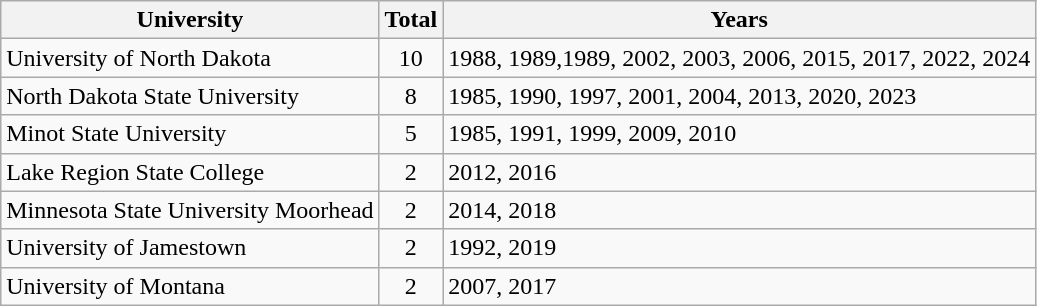<table class="wikitable sortable">
<tr>
<th>University</th>
<th>Total</th>
<th>Years</th>
</tr>
<tr>
<td>University of North Dakota</td>
<td align="center">10</td>
<td>1988, 1989,1989, 2002, 2003, 2006, 2015, 2017, 2022, 2024</td>
</tr>
<tr>
<td>North Dakota State University</td>
<td align="center">8</td>
<td>1985, 1990, 1997, 2001, 2004, 2013, 2020, 2023</td>
</tr>
<tr>
<td>Minot State University</td>
<td align="center">5</td>
<td>1985, 1991, 1999, 2009, 2010</td>
</tr>
<tr>
<td>Lake Region State College</td>
<td align="center">2</td>
<td>2012, 2016</td>
</tr>
<tr>
<td>Minnesota State University Moorhead</td>
<td align="center">2</td>
<td>2014, 2018</td>
</tr>
<tr>
<td>University of Jamestown</td>
<td align="center">2</td>
<td>1992, 2019</td>
</tr>
<tr>
<td>University of Montana</td>
<td align="center">2</td>
<td>2007, 2017</td>
</tr>
</table>
